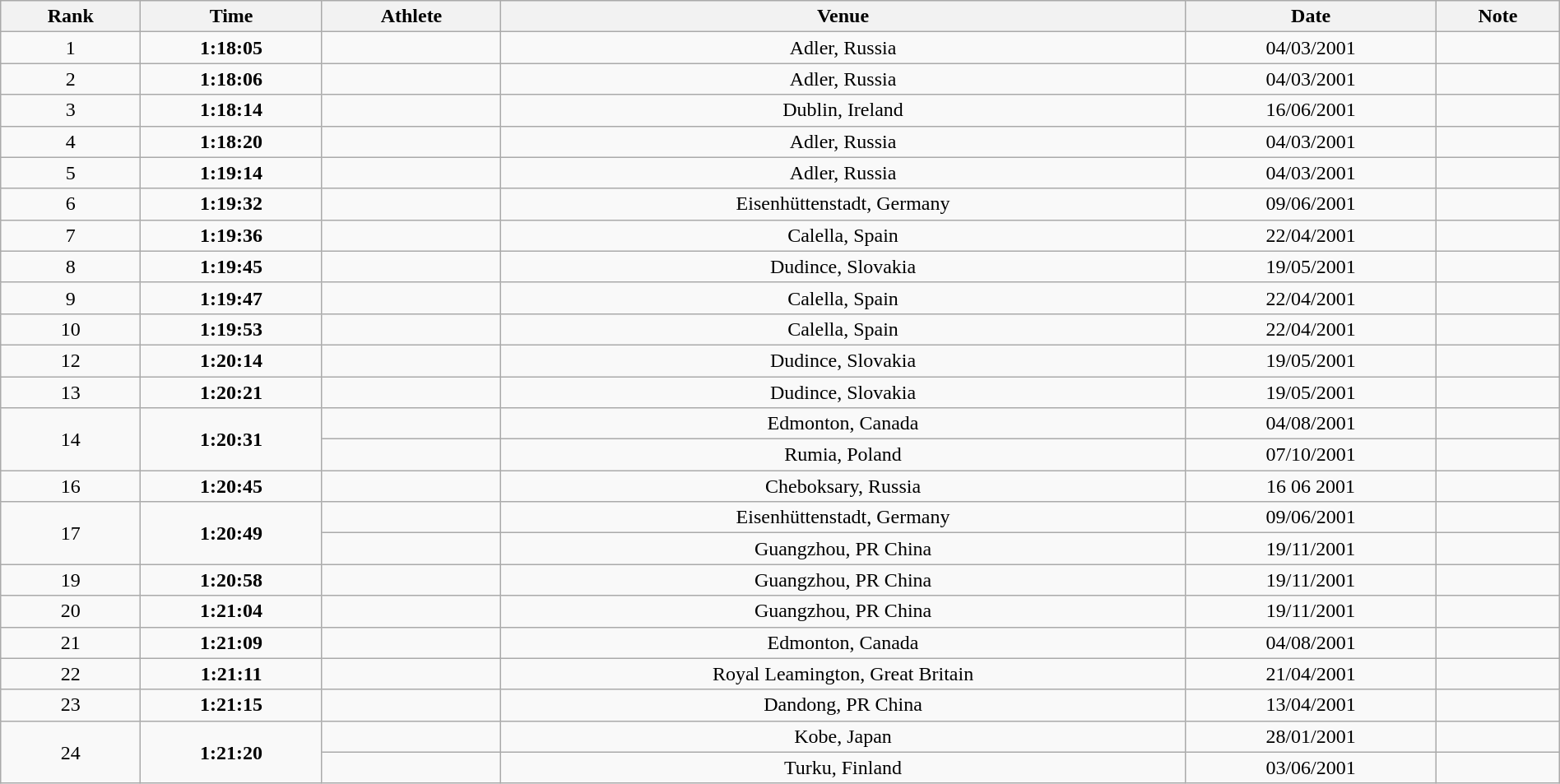<table class="wikitable" style="text-align:center; width:100%">
<tr>
<th>Rank</th>
<th>Time</th>
<th>Athlete</th>
<th>Venue</th>
<th>Date</th>
<th>Note</th>
</tr>
<tr>
<td>1</td>
<td><strong>1:18:05</strong></td>
<td align=left></td>
<td>Adler, Russia</td>
<td>04/03/2001</td>
</tr>
<tr>
<td>2</td>
<td><strong>1:18:06</strong></td>
<td align=left></td>
<td>Adler, Russia</td>
<td>04/03/2001</td>
<td></td>
</tr>
<tr>
<td>3</td>
<td><strong>1:18:14</strong></td>
<td align=left></td>
<td>Dublin, Ireland</td>
<td>16/06/2001</td>
<td></td>
</tr>
<tr>
<td>4</td>
<td><strong>1:18:20</strong></td>
<td align=left></td>
<td>Adler, Russia</td>
<td>04/03/2001</td>
<td></td>
</tr>
<tr>
<td>5</td>
<td><strong>1:19:14</strong></td>
<td align=left></td>
<td>Adler, Russia</td>
<td>04/03/2001</td>
<td></td>
</tr>
<tr>
<td>6</td>
<td><strong>1:19:32</strong></td>
<td align=left></td>
<td>Eisenhüttenstadt, Germany</td>
<td>09/06/2001</td>
<td></td>
</tr>
<tr>
<td>7</td>
<td><strong>1:19:36</strong></td>
<td align=left></td>
<td>Calella, Spain</td>
<td>22/04/2001</td>
<td></td>
</tr>
<tr>
<td>8</td>
<td><strong>1:19:45</strong></td>
<td align=left></td>
<td>Dudince, Slovakia</td>
<td>19/05/2001</td>
<td></td>
</tr>
<tr>
<td>9</td>
<td><strong>1:19:47</strong></td>
<td align=left></td>
<td>Calella, Spain</td>
<td>22/04/2001</td>
<td></td>
</tr>
<tr>
<td>10</td>
<td><strong>1:19:53</strong></td>
<td align=left></td>
<td>Calella, Spain</td>
<td>22/04/2001</td>
<td></td>
</tr>
<tr>
<td>12</td>
<td><strong>1:20:14</strong></td>
<td align=left></td>
<td>Dudince, Slovakia</td>
<td>19/05/2001</td>
<td></td>
</tr>
<tr>
<td>13</td>
<td><strong>1:20:21</strong></td>
<td align=left></td>
<td>Dudince, Slovakia</td>
<td>19/05/2001</td>
<td></td>
</tr>
<tr>
<td rowspan=2>14</td>
<td rowspan=2><strong>1:20:31</strong></td>
<td align=left></td>
<td>Edmonton, Canada</td>
<td>04/08/2001</td>
<td></td>
</tr>
<tr>
<td align=left></td>
<td>Rumia, Poland</td>
<td>07/10/2001</td>
<td></td>
</tr>
<tr>
<td>16</td>
<td><strong>1:20:45</strong></td>
<td align=left></td>
<td>Cheboksary, Russia</td>
<td>16 06 2001</td>
</tr>
<tr>
<td rowspan=2>17</td>
<td rowspan=2><strong>1:20:49</strong></td>
<td align=left></td>
<td>Eisenhüttenstadt, Germany</td>
<td>09/06/2001</td>
<td></td>
</tr>
<tr>
<td align=left></td>
<td>Guangzhou, PR China</td>
<td>19/11/2001</td>
<td></td>
</tr>
<tr>
<td>19</td>
<td><strong>1:20:58</strong></td>
<td align=left></td>
<td>Guangzhou, PR China</td>
<td>19/11/2001</td>
<td></td>
</tr>
<tr>
<td>20</td>
<td><strong>1:21:04</strong></td>
<td align=left></td>
<td>Guangzhou, PR China</td>
<td>19/11/2001</td>
<td></td>
</tr>
<tr>
<td>21</td>
<td><strong>1:21:09</strong></td>
<td align=left></td>
<td>Edmonton, Canada</td>
<td>04/08/2001</td>
<td></td>
</tr>
<tr>
<td>22</td>
<td><strong>1:21:11</strong></td>
<td align=left></td>
<td>Royal Leamington, Great Britain</td>
<td>21/04/2001</td>
<td></td>
</tr>
<tr>
<td>23</td>
<td><strong>1:21:15</strong></td>
<td align=left></td>
<td>Dandong, PR China</td>
<td>13/04/2001</td>
<td></td>
</tr>
<tr>
<td rowspan=2>24</td>
<td rowspan=2><strong>1:21:20</strong></td>
<td align=left></td>
<td>Kobe, Japan</td>
<td>28/01/2001</td>
<td></td>
</tr>
<tr>
<td align=left></td>
<td>Turku, Finland</td>
<td>03/06/2001</td>
<td></td>
</tr>
</table>
